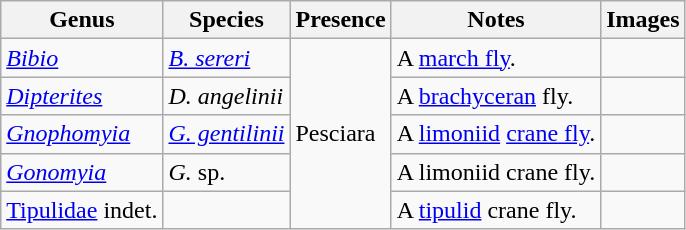<table class="wikitable" align="center">
<tr>
<th>Genus</th>
<th>Species</th>
<th>Presence</th>
<th>Notes</th>
<th>Images</th>
</tr>
<tr>
<td><em><a href='#'>Bibio</a></em></td>
<td><em><a href='#'>B. sereri</a></em></td>
<td rowspan="5">Pesciara</td>
<td>A <a href='#'>march fly</a>.</td>
<td></td>
</tr>
<tr>
<td><em><a href='#'>Dipterites</a></em></td>
<td><em>D. angelinii</em></td>
<td>A <a href='#'>brachyceran</a> fly.</td>
<td></td>
</tr>
<tr>
<td><em><a href='#'>Gnophomyia</a></em></td>
<td><em><a href='#'>G. gentilinii</a></em></td>
<td>A <a href='#'>limoniid</a> <a href='#'>crane fly</a>.</td>
<td></td>
</tr>
<tr>
<td><em><a href='#'>Gonomyia</a></em></td>
<td><em>G.</em> sp.</td>
<td>A limoniid crane fly.</td>
<td></td>
</tr>
<tr>
<td><a href='#'>Tipulidae</a> indet.</td>
<td></td>
<td>A <a href='#'>tipulid</a> crane fly.</td>
<td></td>
</tr>
</table>
